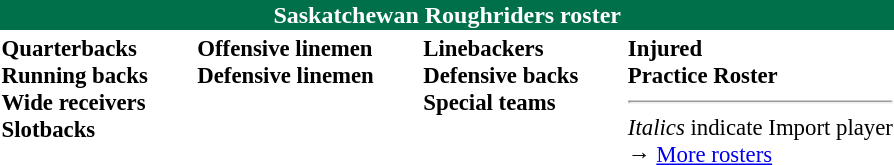<table class="toccolours" style="text-align: left;">
<tr>
<th colspan="7" style="background-color: #00704a;color:white;text-align:center;">Saskatchewan Roughriders roster</th>
</tr>
<tr>
<td style="font-size: 95%;" valign="top"><strong>Quarterbacks</strong><br><strong>Running backs</strong><br><strong>Wide receivers</strong><br><strong>Slotbacks</strong></td>
<td style="width: 25px;"></td>
<td style="font-size: 95%;" valign="top"><strong>Offensive linemen</strong><br><strong>Defensive linemen</strong></td>
<td style="width: 25px;"></td>
<td style="font-size: 95%;" valign="top"><strong>Linebackers </strong><br><strong>Defensive backs</strong><br><strong>Special teams</strong></td>
<td style="width: 25px;"></td>
<td style="font-size: 95%;" valign="top"><strong>Injured</strong><br><strong>Practice Roster</strong><br><hr>
<em>Italics</em> indicate Import player<br>→ <a href='#'>More rosters</a></td>
</tr>
<tr>
</tr>
</table>
